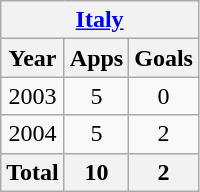<table class="wikitable" style="text-align:center">
<tr>
<th colspan=3><a href='#'>Italy</a></th>
</tr>
<tr>
<th>Year</th>
<th>Apps</th>
<th>Goals</th>
</tr>
<tr>
<td>2003</td>
<td>5</td>
<td>0</td>
</tr>
<tr>
<td>2004</td>
<td>5</td>
<td>2</td>
</tr>
<tr>
<th>Total</th>
<th>10</th>
<th>2</th>
</tr>
</table>
